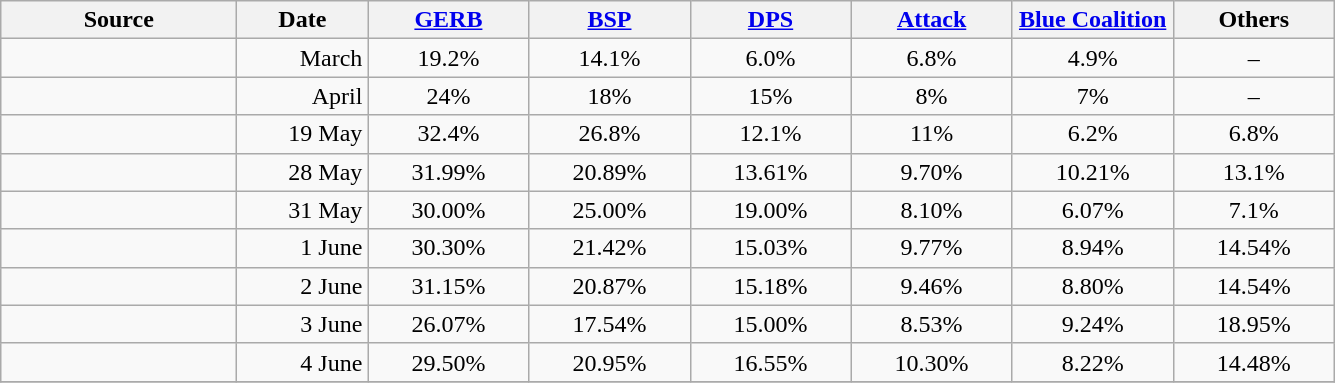<table class="wikitable sortable" border="1">
<tr>
<th style="width:150px">Source</th>
<th style="width:80px">Date</th>
<th style="width:100px"><a href='#'>GERB</a></th>
<th style="width:100px"><a href='#'>BSP</a></th>
<th style="width:100px"><a href='#'>DPS</a></th>
<th style="width:100px"><a href='#'>Attack</a></th>
<th style="width:100px"><a href='#'>Blue Coalition</a></th>
<th style="width:100px">Others</th>
</tr>
<tr>
<td> </td>
<td align="right">March</td>
<td align="center">19.2%</td>
<td align="center">14.1%</td>
<td align="center">6.0%</td>
<td align="center">6.8%</td>
<td align="center">4.9%</td>
<td align="center">–</td>
</tr>
<tr>
<td></td>
<td align="right">April</td>
<td align="center">24%</td>
<td align="center">18%</td>
<td align="center">15%</td>
<td align="center">8%</td>
<td align="center">7%</td>
<td align="center">–</td>
</tr>
<tr>
<td></td>
<td align="right">19 May</td>
<td align="center">32.4%</td>
<td align="center">26.8%</td>
<td align="center">12.1%</td>
<td align="center">11%</td>
<td align="center">6.2%</td>
<td align="center">6.8%</td>
</tr>
<tr>
<td></td>
<td align="right">28 May</td>
<td align="center">31.99%</td>
<td align="center">20.89%</td>
<td align="center">13.61%</td>
<td align="center">9.70%</td>
<td align="center">10.21%</td>
<td align="center">13.1%</td>
</tr>
<tr>
<td></td>
<td align="right">31 May</td>
<td align="center">30.00%</td>
<td align="center">25.00%</td>
<td align="center">19.00%</td>
<td align="center">8.10%</td>
<td align="center">6.07%</td>
<td align="center">7.1%</td>
</tr>
<tr>
<td></td>
<td align="right">1 June</td>
<td align="center">30.30%</td>
<td align="center">21.42%</td>
<td align="center">15.03%</td>
<td align="center">9.77%</td>
<td align="center">8.94%</td>
<td align="center">14.54%</td>
</tr>
<tr>
<td></td>
<td align="right">2 June</td>
<td align="center">31.15%</td>
<td align="center">20.87%</td>
<td align="center">15.18%</td>
<td align="center">9.46%</td>
<td align="center">8.80%</td>
<td align="center">14.54%</td>
</tr>
<tr>
<td></td>
<td align="right">3 June</td>
<td align="center">26.07%</td>
<td align="center">17.54%</td>
<td align="center">15.00%</td>
<td align="center">8.53%</td>
<td align="center">9.24%</td>
<td align="center">18.95%</td>
</tr>
<tr>
<td></td>
<td align="right">4 June</td>
<td align="center">29.50%</td>
<td align="center">20.95%</td>
<td align="center">16.55%</td>
<td align="center">10.30%</td>
<td align="center">8.22%</td>
<td align="center">14.48%</td>
</tr>
<tr>
</tr>
</table>
